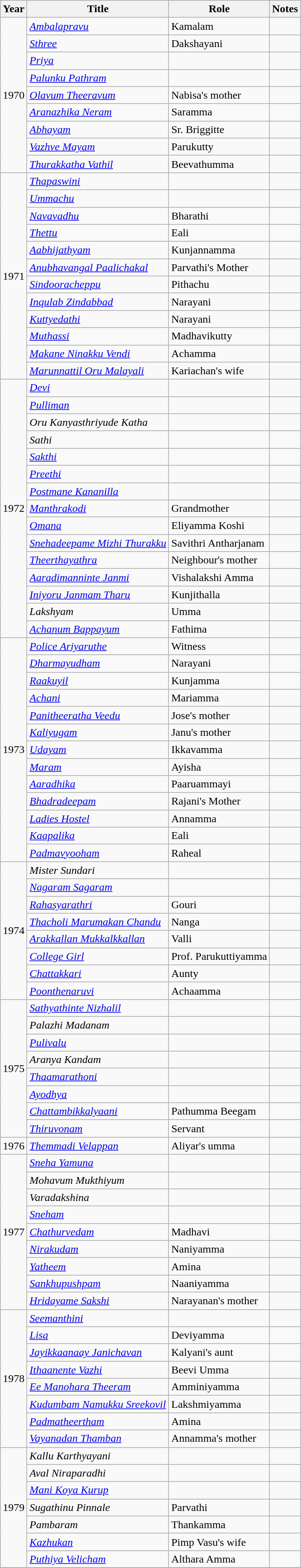<table class="wikitable sortable">
<tr>
<th>Year</th>
<th>Title</th>
<th>Role</th>
<th class="unsortable">Notes</th>
</tr>
<tr>
<td rowspan=9>1970</td>
<td><em><a href='#'>Ambalapravu</a></em></td>
<td>Kamalam</td>
<td></td>
</tr>
<tr>
<td><em><a href='#'>Sthree</a></em></td>
<td>Dakshayani</td>
<td></td>
</tr>
<tr>
<td><em><a href='#'>Priya</a></em></td>
<td></td>
<td></td>
</tr>
<tr>
<td><em><a href='#'>Palunku Pathram</a></em></td>
<td></td>
<td></td>
</tr>
<tr>
<td><em><a href='#'>Olavum Theeravum</a></em></td>
<td>Nabisa's mother</td>
<td></td>
</tr>
<tr>
<td><em><a href='#'>Aranazhika Neram</a></em></td>
<td>Saramma</td>
<td></td>
</tr>
<tr>
<td><em><a href='#'>Abhayam</a></em></td>
<td>Sr. Briggitte</td>
<td></td>
</tr>
<tr>
<td><em><a href='#'>Vazhve Mayam</a></em></td>
<td>Parukutty</td>
<td></td>
</tr>
<tr>
<td><em><a href='#'>Thurakkatha Vathil</a></em></td>
<td>Beevathumma</td>
<td></td>
</tr>
<tr>
<td rowspan=12>1971</td>
<td><em><a href='#'>Thapaswini</a></em></td>
<td></td>
<td></td>
</tr>
<tr>
<td><em><a href='#'>Ummachu</a></em></td>
<td></td>
<td></td>
</tr>
<tr>
<td><em><a href='#'>Navavadhu</a></em></td>
<td>Bharathi</td>
<td></td>
</tr>
<tr>
<td><em><a href='#'>Thettu</a></em></td>
<td>Eali</td>
<td></td>
</tr>
<tr>
<td><em><a href='#'>Aabhijathyam</a></em></td>
<td>Kunjannamma</td>
<td></td>
</tr>
<tr>
<td><em><a href='#'>Anubhavangal Paalichakal</a></em></td>
<td>Parvathi's Mother</td>
<td></td>
</tr>
<tr>
<td><em><a href='#'>Sindooracheppu</a></em></td>
<td>Pithachu</td>
<td></td>
</tr>
<tr>
<td><em><a href='#'>Inqulab Zindabbad</a></em></td>
<td>Narayani</td>
<td></td>
</tr>
<tr>
<td><em><a href='#'>Kuttyedathi</a></em></td>
<td>Narayani</td>
<td></td>
</tr>
<tr>
<td><em><a href='#'>Muthassi</a></em></td>
<td>Madhavikutty</td>
<td></td>
</tr>
<tr>
<td><em><a href='#'>Makane Ninakku Vendi</a></em></td>
<td>Achamma</td>
<td></td>
</tr>
<tr>
<td><em><a href='#'>Marunnattil Oru Malayali</a></em></td>
<td>Kariachan's wife</td>
<td></td>
</tr>
<tr>
<td rowspan=15>1972</td>
<td><em><a href='#'>Devi</a></em></td>
<td></td>
<td></td>
</tr>
<tr>
<td><em><a href='#'>Pulliman</a></em></td>
<td></td>
<td></td>
</tr>
<tr>
<td><em>Oru Kanyasthriyude Katha</em></td>
<td></td>
<td></td>
</tr>
<tr>
<td><em>Sathi</em></td>
<td></td>
<td></td>
</tr>
<tr>
<td><em><a href='#'>Sakthi</a></em></td>
<td></td>
<td></td>
</tr>
<tr>
<td><em><a href='#'>Preethi</a></em></td>
<td></td>
<td></td>
</tr>
<tr>
<td><em><a href='#'>Postmane Kananilla</a></em></td>
<td></td>
<td></td>
</tr>
<tr>
<td><em><a href='#'>Manthrakodi</a></em></td>
<td>Grandmother</td>
<td></td>
</tr>
<tr>
<td><em><a href='#'>Omana</a></em></td>
<td>Eliyamma Koshi</td>
<td></td>
</tr>
<tr>
<td><em><a href='#'>Snehadeepame Mizhi Thurakku</a></em></td>
<td>Savithri Antharjanam</td>
<td></td>
</tr>
<tr>
<td><em><a href='#'>Theerthayathra</a></em></td>
<td>Neighbour's mother</td>
<td></td>
</tr>
<tr>
<td><em><a href='#'>Aaradimanninte Janmi</a></em></td>
<td>Vishalakshi Amma</td>
<td></td>
</tr>
<tr>
<td><em><a href='#'>Iniyoru Janmam Tharu</a></em></td>
<td>Kunjithalla</td>
<td></td>
</tr>
<tr>
<td><em>Lakshyam</em></td>
<td>Umma</td>
<td></td>
</tr>
<tr>
<td><em><a href='#'>Achanum Bappayum</a></em></td>
<td>Fathima</td>
<td></td>
</tr>
<tr>
<td rowspan=13>1973</td>
<td><em><a href='#'>Police Ariyaruthe</a></em></td>
<td>Witness</td>
<td></td>
</tr>
<tr>
<td><em><a href='#'>Dharmayudham</a></em></td>
<td>Narayani</td>
<td></td>
</tr>
<tr>
<td><em><a href='#'>Raakuyil</a></em></td>
<td>Kunjamma</td>
<td></td>
</tr>
<tr>
<td><em><a href='#'>Achani</a></em></td>
<td>Mariamma</td>
<td></td>
</tr>
<tr>
<td><em><a href='#'>Panitheeratha Veedu</a></em></td>
<td>Jose's mother</td>
<td></td>
</tr>
<tr>
<td><em><a href='#'>Kaliyugam</a></em></td>
<td>Janu's mother</td>
<td></td>
</tr>
<tr>
<td><em><a href='#'>Udayam</a></em></td>
<td>Ikkavamma</td>
<td></td>
</tr>
<tr>
<td><em><a href='#'>Maram</a></em></td>
<td>Ayisha</td>
<td></td>
</tr>
<tr>
<td><em><a href='#'>Aaradhika</a></em></td>
<td>Paaruammayi</td>
<td></td>
</tr>
<tr>
<td><em><a href='#'>Bhadradeepam</a></em></td>
<td>Rajani's Mother</td>
<td></td>
</tr>
<tr>
<td><em><a href='#'>Ladies Hostel</a></em></td>
<td>Annamma</td>
<td></td>
</tr>
<tr>
<td><em><a href='#'>Kaapalika</a></em></td>
<td>Eali</td>
<td></td>
</tr>
<tr>
<td><em><a href='#'>Padmavyooham</a></em></td>
<td>Raheal</td>
<td></td>
</tr>
<tr>
<td rowspan=8>1974</td>
<td><em>Mister Sundari</em></td>
<td></td>
<td></td>
</tr>
<tr>
<td><em><a href='#'>Nagaram Sagaram</a></em></td>
<td></td>
<td></td>
</tr>
<tr>
<td><em><a href='#'>Rahasyarathri</a></em></td>
<td>Gouri</td>
<td></td>
</tr>
<tr>
<td><em><a href='#'>Thacholi Marumakan Chandu</a></em></td>
<td>Nanga</td>
<td></td>
</tr>
<tr>
<td><em><a href='#'>Arakkallan Mukkalkkallan</a></em></td>
<td>Valli</td>
<td></td>
</tr>
<tr>
<td><em><a href='#'>College Girl</a></em></td>
<td>Prof. Parukuttiyamma</td>
<td></td>
</tr>
<tr>
<td><em><a href='#'>Chattakkari</a></em></td>
<td>Aunty</td>
<td></td>
</tr>
<tr>
<td><em><a href='#'>Poonthenaruvi</a></em></td>
<td>Achaamma</td>
<td></td>
</tr>
<tr>
<td rowspan=8>1975</td>
<td><em><a href='#'>Sathyathinte Nizhalil</a></em></td>
<td></td>
<td></td>
</tr>
<tr>
<td><em>Palazhi Madanam</em></td>
<td></td>
<td></td>
</tr>
<tr>
<td><em><a href='#'>Pulivalu</a></em></td>
<td></td>
<td></td>
</tr>
<tr>
<td><em>Aranya Kandam</em></td>
<td></td>
<td></td>
</tr>
<tr>
<td><em><a href='#'>Thaamarathoni</a></em></td>
<td></td>
<td></td>
</tr>
<tr>
<td><em><a href='#'>Ayodhya</a></em></td>
<td></td>
<td></td>
</tr>
<tr>
<td><em><a href='#'>Chattambikkalyaani</a></em></td>
<td>Pathumma Beegam</td>
<td></td>
</tr>
<tr>
<td><em><a href='#'>Thiruvonam</a></em></td>
<td>Servant</td>
<td></td>
</tr>
<tr>
<td>1976</td>
<td><em><a href='#'>Themmadi Velappan</a></em></td>
<td>Aliyar's umma</td>
<td></td>
</tr>
<tr>
<td rowspan=9>1977</td>
<td><em><a href='#'>Sneha Yamuna</a></em></td>
<td></td>
<td></td>
</tr>
<tr>
<td><em>Mohavum Mukthiyum</em></td>
<td></td>
<td></td>
</tr>
<tr>
<td><em>Varadakshina</em></td>
<td></td>
<td></td>
</tr>
<tr>
<td><em><a href='#'>Sneham</a></em></td>
<td></td>
<td></td>
</tr>
<tr>
<td><em><a href='#'>Chathurvedam</a></em></td>
<td>Madhavi</td>
<td></td>
</tr>
<tr>
<td><em><a href='#'>Nirakudam</a></em></td>
<td>Naniyamma</td>
<td></td>
</tr>
<tr>
<td><em><a href='#'>Yatheem</a></em></td>
<td>Amina</td>
<td></td>
</tr>
<tr>
<td><em><a href='#'>Sankhupushpam</a></em></td>
<td>Naaniyamma</td>
<td></td>
</tr>
<tr>
<td><em><a href='#'>Hridayame Sakshi</a></em></td>
<td>Narayanan's mother</td>
<td></td>
</tr>
<tr>
<td rowspan=8>1978</td>
<td><em><a href='#'>Seemanthini</a></em></td>
<td></td>
<td></td>
</tr>
<tr>
<td><em><a href='#'>Lisa</a></em></td>
<td>Deviyamma</td>
<td></td>
</tr>
<tr>
<td><em><a href='#'>Jayikkaanaay Janichavan</a></em></td>
<td>Kalyani's aunt</td>
<td></td>
</tr>
<tr>
<td><em><a href='#'>Ithaanente Vazhi</a></em></td>
<td>Beevi Umma</td>
<td></td>
</tr>
<tr>
<td><em><a href='#'>Ee Manohara Theeram</a></em></td>
<td>Amminiyamma</td>
<td></td>
</tr>
<tr>
<td><em><a href='#'>Kudumbam Namukku Sreekovil</a></em></td>
<td>Lakshmiyamma</td>
<td></td>
</tr>
<tr>
<td><em><a href='#'>Padmatheertham</a></em></td>
<td>Amina</td>
<td></td>
</tr>
<tr>
<td><em><a href='#'>Vayanadan Thamban</a></em></td>
<td>Annamma's mother</td>
<td></td>
</tr>
<tr>
<td rowspan=7>1979</td>
<td><em>Kallu Karthyayani</em></td>
<td></td>
<td></td>
</tr>
<tr>
<td><em>Aval Niraparadhi</em></td>
<td></td>
<td></td>
</tr>
<tr>
<td><em><a href='#'>Mani Koya Kurup</a></em></td>
<td></td>
<td></td>
</tr>
<tr>
<td><em>Sugathinu Pinnale</em></td>
<td>Parvathi</td>
<td></td>
</tr>
<tr>
<td><em>Pambaram</em></td>
<td>Thankamma</td>
<td></td>
</tr>
<tr>
<td><em><a href='#'>Kazhukan</a></em></td>
<td>Pimp Vasu's wife</td>
<td></td>
</tr>
<tr>
<td><em><a href='#'>Puthiya Velicham</a></em></td>
<td>Althara Amma</td>
<td></td>
</tr>
<tr>
</tr>
</table>
